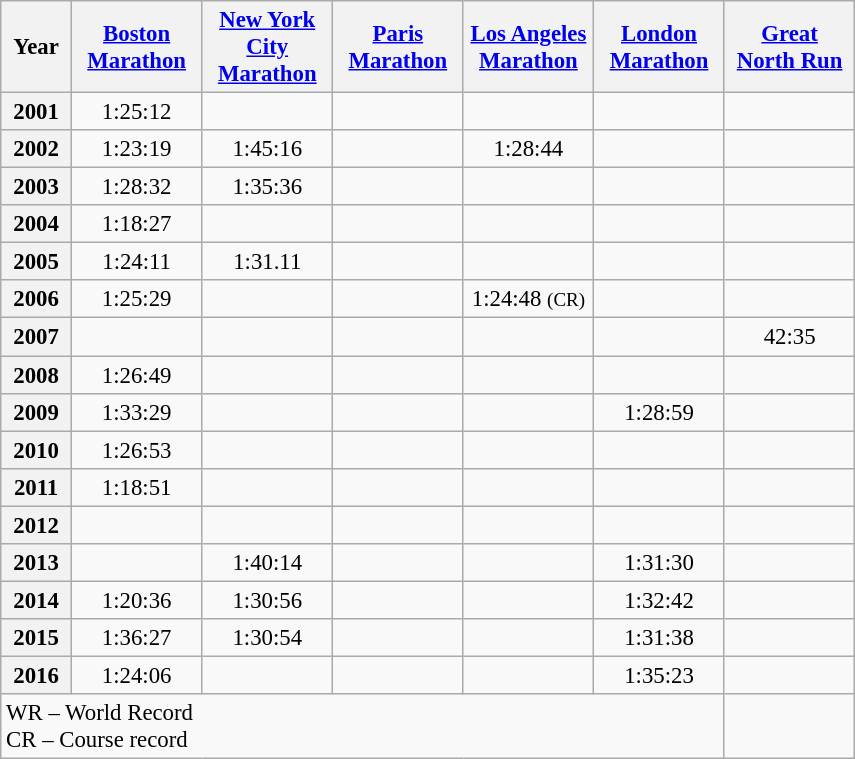<table class="wikitable" style="font-size:95%; text-align:center;">
<tr>
<th style="width:40px;">Year</th>
<th style="width:80px;"><a href='#'>Boston Marathon</a></th>
<th style="width:80px;"><a href='#'>New York City Marathon</a></th>
<th style="width:80px;"><a href='#'>Paris Marathon</a></th>
<th style="width:80px;"><a href='#'>Los Angeles Marathon</a></th>
<th style="width:80px;"><a href='#'>London Marathon</a></th>
<th style="width:80px;"><a href='#'>Great North Run</a></th>
</tr>
<tr>
<th>2001</th>
<td> 1:25:12</td>
<td></td>
<td></td>
<td></td>
<td></td>
<td></td>
</tr>
<tr>
<th>2002</th>
<td> 1:23:19</td>
<td> 1:45:16</td>
<td></td>
<td> 1:28:44</td>
<td></td>
<td></td>
</tr>
<tr>
<th>2003</th>
<td> 1:28:32</td>
<td> 1:35:36</td>
<td></td>
<td></td>
<td></td>
<td></td>
</tr>
<tr>
<th>2004</th>
<td> 1:18:27</td>
<td></td>
<td></td>
<td></td>
<td></td>
<td></td>
</tr>
<tr [>
<th>2005</th>
<td> 1:24:11</td>
<td>  1:31.11</td>
<td> </td>
<td></td>
<td></td>
<td></td>
</tr>
<tr>
<th>2006</th>
<td>  1:25:29</td>
<td></td>
<td></td>
<td>  1:24:48 <small>(CR)</small></td>
<td></td>
<td></td>
</tr>
<tr>
<th>2007</th>
<td></td>
<td></td>
<td></td>
<td></td>
<td></td>
<td>  42:35</td>
</tr>
<tr>
<th>2008</th>
<td> 1:26:49</td>
<td></td>
<td></td>
<td></td>
<td></td>
<td></td>
</tr>
<tr>
<th>2009</th>
<td> 1:33:29</td>
<td></td>
<td></td>
<td></td>
<td> 1:28:59</td>
<td></td>
</tr>
<tr>
<th>2010</th>
<td> 1:26:53</td>
<td></td>
<td></td>
<td></td>
<td></td>
<td></td>
</tr>
<tr>
<th>2011</th>
<td> 1:18:51</td>
<td></td>
<td></td>
<td></td>
<td></td>
<td></td>
</tr>
<tr>
<th>2012</th>
<td></td>
<td></td>
<td></td>
<td></td>
<td></td>
<td></td>
</tr>
<tr>
<th>2013</th>
<td></td>
<td> 1:40:14</td>
<td></td>
<td></td>
<td> 1:31:30</td>
<td></td>
</tr>
<tr>
<th>2014</th>
<td> 1:20:36</td>
<td> 1:30:56</td>
<td></td>
<td></td>
<td> 1:32:42</td>
<td></td>
</tr>
<tr>
<th>2015</th>
<td> 1:36:27</td>
<td> 1:30:54</td>
<td></td>
<td></td>
<td>1:31:38</td>
<td></td>
</tr>
<tr>
<th>2016</th>
<td> 1:24:06</td>
<td></td>
<td></td>
<td></td>
<td>  1:35:23</td>
<td></td>
</tr>
<tr>
<td colspan="6" style="text-align:left;">WR – World Record<br>CR – Course record</td>
</tr>
</table>
